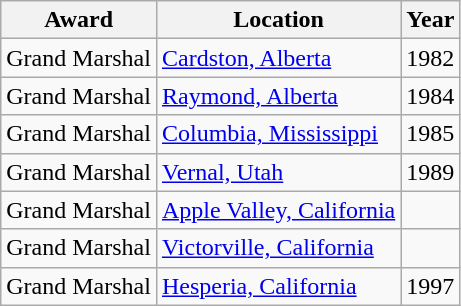<table class="wikitable">
<tr>
<th>Award</th>
<th>Location</th>
<th>Year</th>
</tr>
<tr>
<td>Grand Marshal</td>
<td><a href='#'>Cardston, Alberta</a></td>
<td>1982</td>
</tr>
<tr>
<td>Grand Marshal</td>
<td><a href='#'>Raymond, Alberta</a></td>
<td>1984</td>
</tr>
<tr>
<td>Grand Marshal</td>
<td><a href='#'>Columbia, Mississippi</a></td>
<td>1985</td>
</tr>
<tr>
<td>Grand Marshal</td>
<td><a href='#'>Vernal, Utah</a></td>
<td>1989</td>
</tr>
<tr>
<td>Grand Marshal</td>
<td><a href='#'>Apple Valley, California</a></td>
<td></td>
</tr>
<tr>
<td>Grand Marshal</td>
<td><a href='#'>Victorville, California</a></td>
<td></td>
</tr>
<tr>
<td>Grand Marshal</td>
<td><a href='#'>Hesperia, California</a></td>
<td>1997</td>
</tr>
</table>
